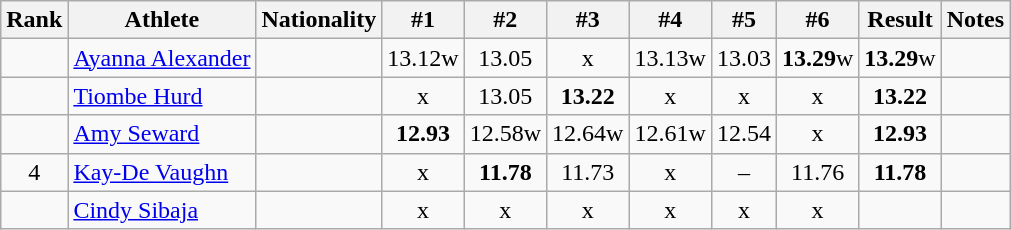<table class="wikitable sortable" style="text-align:center">
<tr>
<th>Rank</th>
<th>Athlete</th>
<th>Nationality</th>
<th>#1</th>
<th>#2</th>
<th>#3</th>
<th>#4</th>
<th>#5</th>
<th>#6</th>
<th>Result</th>
<th>Notes</th>
</tr>
<tr>
<td></td>
<td align="left"><a href='#'>Ayanna Alexander</a></td>
<td align=left></td>
<td>13.12w</td>
<td>13.05</td>
<td>x</td>
<td>13.13w</td>
<td>13.03</td>
<td><strong>13.29</strong>w</td>
<td><strong>13.29</strong>w</td>
<td></td>
</tr>
<tr>
<td></td>
<td align="left"><a href='#'>Tiombe Hurd</a></td>
<td align=left></td>
<td>x</td>
<td>13.05</td>
<td><strong>13.22</strong></td>
<td>x</td>
<td>x</td>
<td>x</td>
<td><strong>13.22</strong></td>
<td></td>
</tr>
<tr>
<td></td>
<td align="left"><a href='#'>Amy Seward</a></td>
<td align=left></td>
<td><strong>12.93</strong></td>
<td>12.58w</td>
<td>12.64w</td>
<td>12.61w</td>
<td>12.54</td>
<td>x</td>
<td><strong>12.93</strong></td>
<td></td>
</tr>
<tr>
<td>4</td>
<td align="left"><a href='#'>Kay-De Vaughn</a></td>
<td align=left></td>
<td>x</td>
<td><strong>11.78</strong></td>
<td>11.73</td>
<td>x</td>
<td>–</td>
<td>11.76</td>
<td><strong>11.78</strong></td>
<td></td>
</tr>
<tr>
<td></td>
<td align="left"><a href='#'>Cindy Sibaja</a></td>
<td align=left></td>
<td>x</td>
<td>x</td>
<td>x</td>
<td>x</td>
<td>x</td>
<td>x</td>
<td><strong></strong></td>
<td></td>
</tr>
</table>
